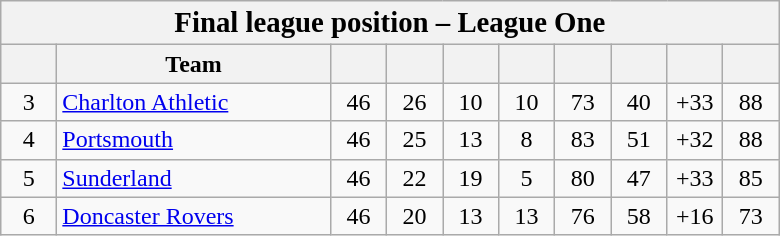<table class="wikitable" style="text-align:center">
<tr>
<th colspan=10><big>Final league position – League One </big></th>
</tr>
<tr>
<th width="30"></th>
<th width="175">Team</th>
<th width="30"></th>
<th width="30"></th>
<th width="30"></th>
<th width="30"></th>
<th width="30"></th>
<th width="30"></th>
<th width="30"></th>
<th width="30"></th>
</tr>
<tr>
<td>3</td>
<td align=left><a href='#'>Charlton Athletic</a></td>
<td>46</td>
<td>26</td>
<td>10</td>
<td>10</td>
<td>73</td>
<td>40</td>
<td>+33</td>
<td>88</td>
</tr>
<tr>
<td>4</td>
<td align=left><a href='#'>Portsmouth</a></td>
<td>46</td>
<td>25</td>
<td>13</td>
<td>8</td>
<td>83</td>
<td>51</td>
<td>+32</td>
<td>88</td>
</tr>
<tr>
<td>5</td>
<td align=left><a href='#'>Sunderland</a></td>
<td>46</td>
<td>22</td>
<td>19</td>
<td>5</td>
<td>80</td>
<td>47</td>
<td>+33</td>
<td>85</td>
</tr>
<tr>
<td>6</td>
<td align=left><a href='#'>Doncaster Rovers</a></td>
<td>46</td>
<td>20</td>
<td>13</td>
<td>13</td>
<td>76</td>
<td>58</td>
<td>+16</td>
<td>73</td>
</tr>
</table>
